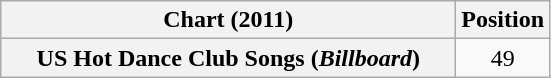<table class="wikitable sortable plainrowheaders" style="text-align:center;" border="1">
<tr>
<th scope="col" style="width:18.5em;">Chart (2011)</th>
<th scope="col">Position</th>
</tr>
<tr>
<th scope="row">US Hot Dance Club Songs (<em>Billboard</em>)</th>
<td>49</td>
</tr>
</table>
